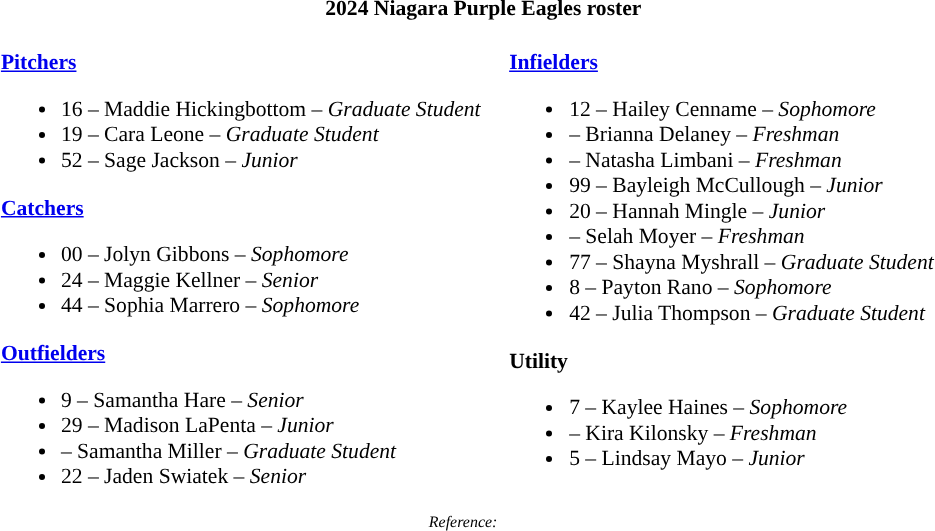<table class="toccolours" style="border-collapse:collapse; font-size:90%;">
<tr>
<th colspan=9>2024 Niagara Purple Eagles roster</th>
</tr>
<tr>
<td width="03"> </td>
<td valign="top"><br><strong><a href='#'>Pitchers</a></strong><ul><li>16 – Maddie Hickingbottom – <em>Graduate Student</em></li><li>19 – Cara Leone – <em>Graduate Student</em></li><li>52 – Sage Jackson – <em>Junior</em></li></ul><strong><a href='#'>Catchers</a></strong><ul><li>00 – Jolyn Gibbons – <em>Sophomore</em></li><li>24 – Maggie Kellner – <em>Senior</em></li><li>44 – Sophia Marrero – <em>Sophomore</em></li></ul><strong><a href='#'>Outfielders</a></strong><ul><li>9 – Samantha Hare – <em>Senior</em></li><li>29 – Madison LaPenta – <em>Junior</em></li><li>– Samantha Miller – <em>Graduate Student</em></li><li>22 – Jaden Swiatek – <em>Senior</em></li></ul></td>
<td width="15"> </td>
<td valign="top"><br><strong><a href='#'>Infielders</a></strong><ul><li>12 – Hailey Cenname – <em>Sophomore</em></li><li>– Brianna Delaney – <em>Freshman</em></li><li>– Natasha Limbani – <em>Freshman</em></li><li>99 – Bayleigh McCullough – <em>Junior</em></li><li>20 – Hannah Mingle – <em>Junior</em></li><li>– Selah Moyer – <em>Freshman</em></li><li>77 – Shayna Myshrall – <em>Graduate Student</em></li><li>8 – Payton Rano – <em>Sophomore</em></li><li>42 – Julia Thompson – <em>Graduate Student</em></li></ul><strong>Utility</strong><ul><li>7 – Kaylee Haines – <em>Sophomore</em></li><li>– Kira Kilonsky – <em>Freshman</em></li><li>5 – Lindsay Mayo – <em>Junior</em></li></ul></td>
<td width="25"> </td>
</tr>
<tr>
<td colspan="4"  style="font-size:8pt; text-align:center;"><em>Reference:</em></td>
</tr>
</table>
